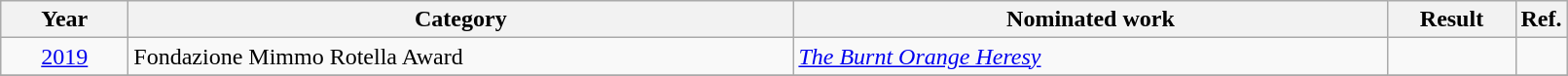<table class=wikitable>
<tr>
<th scope="col" style="width:5em;">Year</th>
<th scope="col" style="width:28em;">Category</th>
<th scope="col" style="width:25em;">Nominated work</th>
<th scope="col" style="width:5em;">Result</th>
<th>Ref.</th>
</tr>
<tr>
<td style="text-align:center;"><a href='#'>2019</a></td>
<td>Fondazione Mimmo Rotella Award</td>
<td><em><a href='#'>The Burnt Orange Heresy</a></em></td>
<td></td>
<td align="center"></td>
</tr>
<tr>
</tr>
</table>
